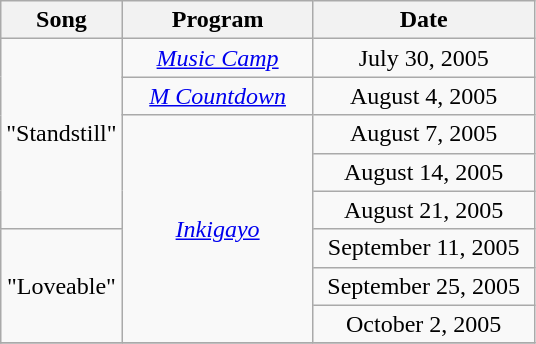<table class="wikitable" style="text-align:center">
<tr>
<th>Song</th>
<th width="120">Program</th>
<th width="140">Date</th>
</tr>
<tr>
<td rowspan="5">"Standstill"</td>
<td><em><a href='#'>Music Camp</a></em></td>
<td>July 30, 2005</td>
</tr>
<tr>
<td><em><a href='#'>M Countdown</a></em></td>
<td>August 4, 2005</td>
</tr>
<tr>
<td rowspan="6"><em><a href='#'>Inkigayo</a></em></td>
<td>August 7, 2005</td>
</tr>
<tr>
<td>August 14, 2005</td>
</tr>
<tr>
<td>August 21, 2005</td>
</tr>
<tr>
<td rowspan="3">"Loveable"</td>
<td>September 11, 2005</td>
</tr>
<tr>
<td>September 25, 2005</td>
</tr>
<tr>
<td>October 2, 2005</td>
</tr>
<tr>
</tr>
</table>
